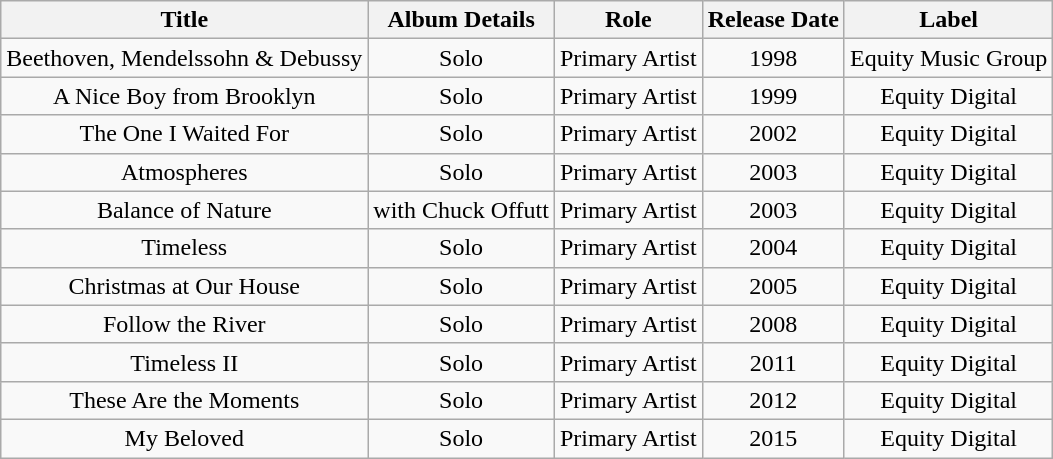<table class="wikitable">
<tr>
<th>Title</th>
<th>Album Details</th>
<th>Role</th>
<th>Release Date</th>
<th>Label</th>
</tr>
<tr>
<td align="center" valign="top">Beethoven, Mendelssohn & Debussy</td>
<td align="center" valign="top">Solo</td>
<td align="center" valign="top">Primary Artist</td>
<td align="center" valign="top">1998</td>
<td align="center" valign="top">Equity Music Group</td>
</tr>
<tr>
<td align="center" valign="top">A Nice Boy from Brooklyn</td>
<td align="center" valign="top">Solo</td>
<td align="center" valign="top">Primary Artist</td>
<td align="center" valign="top">1999</td>
<td align="center" valign="top">Equity Digital</td>
</tr>
<tr>
<td rowspan="1"; align="center" valign="top">The One I Waited For</td>
<td align="center" valign="top">Solo</td>
<td align="center" valign="top">Primary Artist</td>
<td align="center" valign="top">2002</td>
<td align="center" valign="top">Equity Digital</td>
</tr>
<tr>
<td rowspan="1"; align="center" valign="top">Atmospheres</td>
<td align="center" valign="top">Solo</td>
<td align="center" valign="top">Primary Artist</td>
<td align="center" valign="top">2003</td>
<td align="center" valign="top">Equity Digital</td>
</tr>
<tr>
<td align="center" valign="top">Balance of Nature </td>
<td align="center" valign="top">with Chuck Offutt</td>
<td align="center" valign="top">Primary Artist</td>
<td align="center" valign="top">2003</td>
<td align="center" valign="top">Equity Digital</td>
</tr>
<tr>
<td align="center" valign="top">Timeless </td>
<td align="center" valign="top">Solo</td>
<td align="center" valign="top">Primary Artist</td>
<td align="center" valign="top">2004</td>
<td align="center" valign="top">Equity Digital</td>
</tr>
<tr>
<td align="center" valign="top">Christmas at Our House </td>
<td align="center" valign="top">Solo</td>
<td align="center" valign="top">Primary Artist</td>
<td align="center" valign="top">2005</td>
<td align="center" valign="top">Equity Digital</td>
</tr>
<tr>
<td align="center" valign="top">Follow the River </td>
<td align="center" valign="top">Solo</td>
<td align="center" valign="top">Primary Artist</td>
<td align="center" valign="top">2008</td>
<td align="center" valign="top">Equity Digital</td>
</tr>
<tr>
<td align="center" valign="top">Timeless II </td>
<td align="center" valign="top">Solo</td>
<td align="center" valign="top">Primary Artist</td>
<td align="center" valign="top">2011</td>
<td align="center" valign="top">Equity Digital</td>
</tr>
<tr>
<td align="center" valign="top">These Are the Moments </td>
<td align="center" valign="top">Solo</td>
<td align="center" valign="top">Primary Artist</td>
<td align="center" valign="top">2012</td>
<td align="center" valign="top">Equity Digital</td>
</tr>
<tr>
<td align="center" valign="top">My Beloved</td>
<td align="center" valign="top">Solo</td>
<td align="center" valign="top">Primary Artist</td>
<td align="center" valign="top">2015</td>
<td align="center" valign="top">Equity Digital</td>
</tr>
</table>
